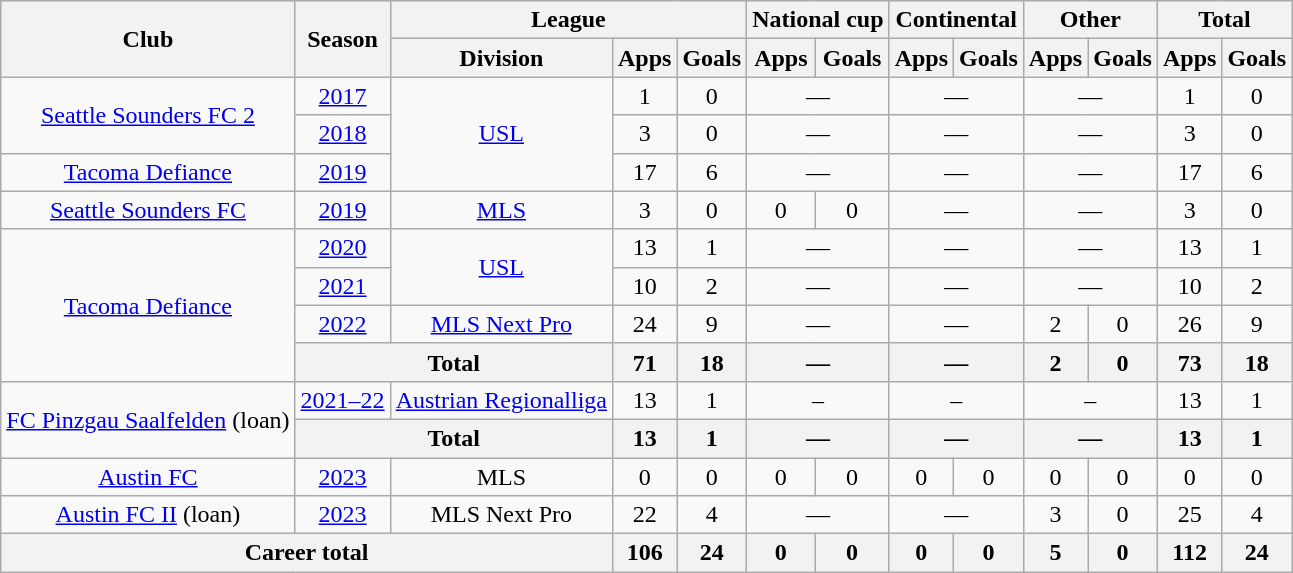<table class="wikitable" style="text-align:center">
<tr>
<th rowspan="2">Club</th>
<th rowspan="2">Season</th>
<th colspan="3">League</th>
<th colspan="2">National cup</th>
<th colspan="2">Continental</th>
<th colspan="2">Other</th>
<th colspan="2">Total</th>
</tr>
<tr>
<th>Division</th>
<th>Apps</th>
<th>Goals</th>
<th>Apps</th>
<th>Goals</th>
<th>Apps</th>
<th>Goals</th>
<th>Apps</th>
<th>Goals</th>
<th>Apps</th>
<th>Goals</th>
</tr>
<tr>
<td rowspan="2"><a href='#'>Seattle Sounders FC 2</a></td>
<td><a href='#'>2017</a></td>
<td rowspan=3><a href='#'>USL</a></td>
<td>1</td>
<td>0</td>
<td colspan="2">—</td>
<td colspan="2">—</td>
<td colspan="2">—</td>
<td>1</td>
<td>0</td>
</tr>
<tr>
<td><a href='#'>2018</a></td>
<td>3</td>
<td>0</td>
<td colspan="2">—</td>
<td colspan="2">—</td>
<td colspan="2">—</td>
<td>3</td>
<td>0</td>
</tr>
<tr>
<td><a href='#'>Tacoma Defiance</a></td>
<td><a href='#'>2019</a></td>
<td>17</td>
<td>6</td>
<td colspan="2">—</td>
<td colspan="2">—</td>
<td colspan="2">—</td>
<td>17</td>
<td>6</td>
</tr>
<tr>
<td><a href='#'>Seattle Sounders FC</a></td>
<td><a href='#'>2019</a></td>
<td><a href='#'>MLS</a></td>
<td>3</td>
<td>0</td>
<td>0</td>
<td>0</td>
<td colspan="2">—</td>
<td colspan="2">—</td>
<td>3</td>
<td>0</td>
</tr>
<tr>
<td rowspan=4><a href='#'>Tacoma Defiance</a></td>
<td><a href='#'>2020</a></td>
<td rowspan=2><a href='#'>USL</a></td>
<td>13</td>
<td>1</td>
<td colspan="2">—</td>
<td colspan="2">—</td>
<td colspan="2">—</td>
<td>13</td>
<td>1</td>
</tr>
<tr>
<td><a href='#'>2021</a></td>
<td>10</td>
<td>2</td>
<td colspan="2">—</td>
<td colspan="2">—</td>
<td colspan="2">—</td>
<td>10</td>
<td>2</td>
</tr>
<tr>
<td><a href='#'>2022</a></td>
<td><a href='#'>MLS Next Pro</a></td>
<td>24</td>
<td>9</td>
<td colspan="2">—</td>
<td colspan="2">—</td>
<td>2</td>
<td>0</td>
<td>26</td>
<td>9</td>
</tr>
<tr>
<th colspan="2">Total</th>
<th>71</th>
<th>18</th>
<th colspan="2">—</th>
<th colspan="2">—</th>
<th>2</th>
<th>0</th>
<th>73</th>
<th>18</th>
</tr>
<tr>
<td rowspan=2><a href='#'>FC Pinzgau Saalfelden</a> (loan)</td>
<td><a href='#'>2021–22</a></td>
<td><a href='#'>Austrian Regionalliga</a></td>
<td>13</td>
<td>1</td>
<td colspan="2">–</td>
<td colspan="2">–</td>
<td colspan="2">–</td>
<td>13</td>
<td>1</td>
</tr>
<tr>
<th colspan="2">Total</th>
<th>13</th>
<th>1</th>
<th colspan="2">—</th>
<th colspan="2">—</th>
<th colspan="2">—</th>
<th>13</th>
<th>1</th>
</tr>
<tr>
<td><a href='#'>Austin FC</a></td>
<td><a href='#'>2023</a></td>
<td>MLS</td>
<td>0</td>
<td>0</td>
<td>0</td>
<td>0</td>
<td>0</td>
<td>0</td>
<td>0</td>
<td>0</td>
<td>0</td>
<td>0</td>
</tr>
<tr>
<td><a href='#'>Austin FC II</a> (loan)</td>
<td><a href='#'>2023</a></td>
<td>MLS Next Pro</td>
<td>22</td>
<td>4</td>
<td colspan="2">—</td>
<td colspan="2">—</td>
<td>3</td>
<td>0</td>
<td>25</td>
<td>4</td>
</tr>
<tr>
<th colspan="3">Career total</th>
<th>106</th>
<th>24</th>
<th>0</th>
<th>0</th>
<th>0</th>
<th>0</th>
<th>5</th>
<th>0</th>
<th>112</th>
<th>24</th>
</tr>
</table>
